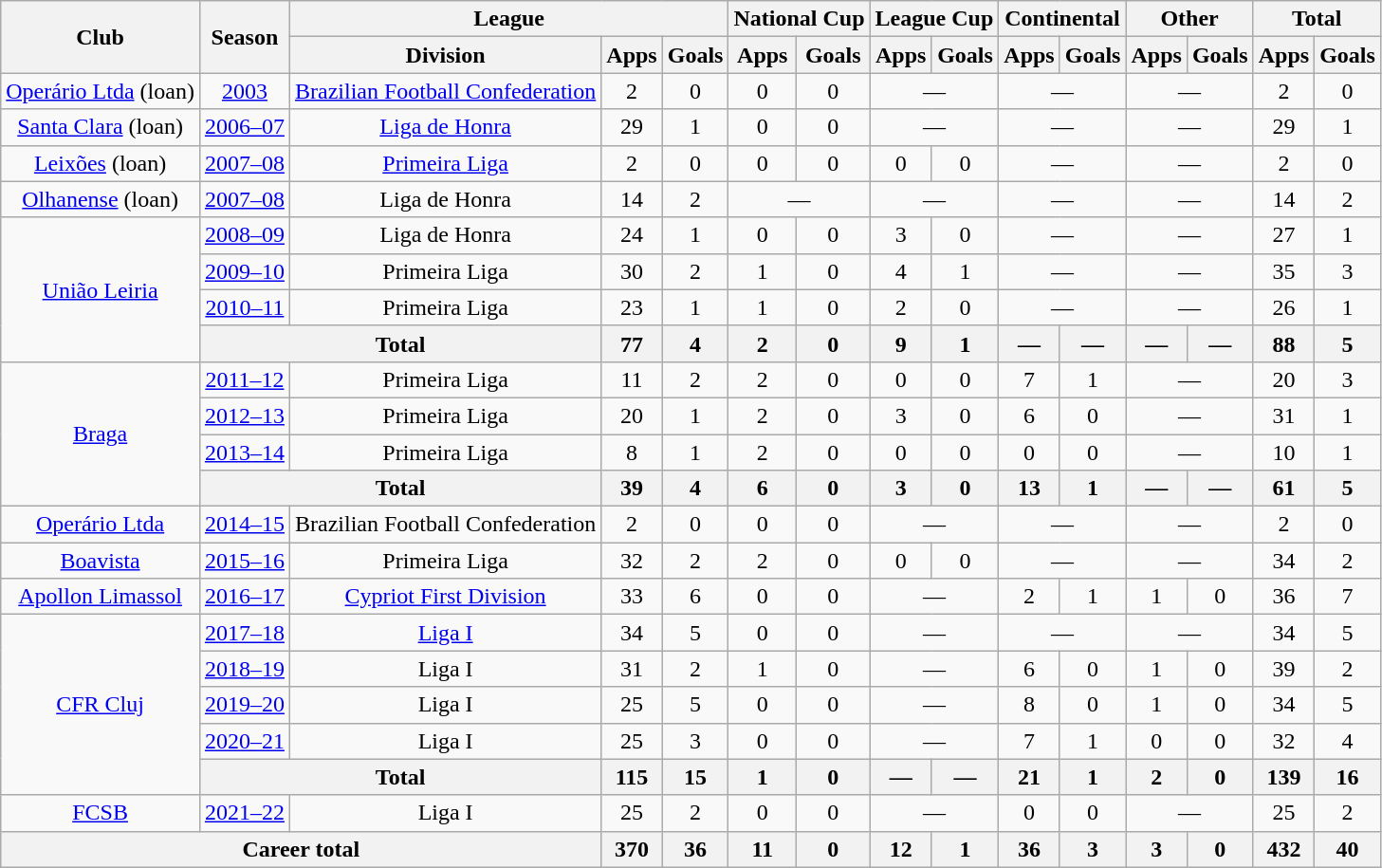<table class="wikitable" style="text-align:center">
<tr>
<th rowspan="2">Club</th>
<th rowspan="2">Season</th>
<th colspan="3">League</th>
<th colspan="2">National Cup</th>
<th colspan="2">League Cup</th>
<th colspan="2">Continental</th>
<th colspan="2">Other</th>
<th colspan="3">Total</th>
</tr>
<tr>
<th>Division</th>
<th>Apps</th>
<th>Goals</th>
<th>Apps</th>
<th>Goals</th>
<th>Apps</th>
<th>Goals</th>
<th>Apps</th>
<th>Goals</th>
<th>Apps</th>
<th>Goals</th>
<th>Apps</th>
<th>Goals</th>
</tr>
<tr>
<td><a href='#'>Operário Ltda</a> (loan)</td>
<td><a href='#'>2003</a></td>
<td><a href='#'>Brazilian Football Confederation</a></td>
<td>2</td>
<td>0</td>
<td>0</td>
<td>0</td>
<td rowspan=1 colspan="2">—</td>
<td rowspan=1 colspan="2">—</td>
<td colspan="2">—</td>
<td>2</td>
<td>0</td>
</tr>
<tr>
<td><a href='#'>Santa Clara</a> (loan)</td>
<td><a href='#'>2006–07</a></td>
<td><a href='#'>Liga de Honra</a></td>
<td>29</td>
<td>1</td>
<td>0</td>
<td>0</td>
<td rowspan=1 colspan="2">—</td>
<td rowspan=1 colspan="2">—</td>
<td colspan="2">—</td>
<td>29</td>
<td>1</td>
</tr>
<tr>
<td><a href='#'>Leixões</a> (loan)</td>
<td><a href='#'>2007–08</a></td>
<td><a href='#'>Primeira Liga</a></td>
<td>2</td>
<td>0</td>
<td>0</td>
<td>0</td>
<td>0</td>
<td>0</td>
<td rowspan=1 colspan="2">—</td>
<td colspan="2">—</td>
<td>2</td>
<td>0</td>
</tr>
<tr>
<td><a href='#'>Olhanense</a> (loan)</td>
<td><a href='#'>2007–08</a></td>
<td>Liga de Honra</td>
<td>14</td>
<td>2</td>
<td rowspan=1 colspan="2">—</td>
<td rowspan=1 colspan="2">—</td>
<td rowspan=1 colspan="2">—</td>
<td colspan="2">—</td>
<td>14</td>
<td>2</td>
</tr>
<tr>
<td rowspan="4"><a href='#'>União Leiria</a></td>
<td><a href='#'>2008–09</a></td>
<td>Liga de Honra</td>
<td>24</td>
<td>1</td>
<td>0</td>
<td>0</td>
<td>3</td>
<td>0</td>
<td rowspan=1 colspan="2">—</td>
<td colspan="2">—</td>
<td>27</td>
<td>1</td>
</tr>
<tr>
<td><a href='#'>2009–10</a></td>
<td>Primeira Liga</td>
<td>30</td>
<td>2</td>
<td>1</td>
<td>0</td>
<td>4</td>
<td>1</td>
<td rowspan=1 colspan="2">—</td>
<td colspan="2">—</td>
<td>35</td>
<td>3</td>
</tr>
<tr>
<td><a href='#'>2010–11</a></td>
<td>Primeira Liga</td>
<td>23</td>
<td>1</td>
<td>1</td>
<td>0</td>
<td>2</td>
<td>0</td>
<td rowspan=1 colspan="2">—</td>
<td colspan="2">—</td>
<td>26</td>
<td>1</td>
</tr>
<tr>
<th colspan="2">Total</th>
<th>77</th>
<th>4</th>
<th>2</th>
<th>0</th>
<th>9</th>
<th>1</th>
<th>—</th>
<th>—</th>
<th>—</th>
<th>—</th>
<th>88</th>
<th>5</th>
</tr>
<tr>
<td rowspan="4"><a href='#'>Braga</a></td>
<td><a href='#'>2011–12</a></td>
<td>Primeira Liga</td>
<td>11</td>
<td>2</td>
<td>2</td>
<td>0</td>
<td>0</td>
<td>0</td>
<td>7</td>
<td>1</td>
<td colspan="2">—</td>
<td>20</td>
<td>3</td>
</tr>
<tr>
<td><a href='#'>2012–13</a></td>
<td>Primeira Liga</td>
<td>20</td>
<td>1</td>
<td>2</td>
<td>0</td>
<td>3</td>
<td>0</td>
<td>6</td>
<td>0</td>
<td colspan="2">—</td>
<td>31</td>
<td>1</td>
</tr>
<tr>
<td><a href='#'>2013–14</a></td>
<td>Primeira Liga</td>
<td>8</td>
<td>1</td>
<td>2</td>
<td>0</td>
<td>0</td>
<td>0</td>
<td>0</td>
<td>0</td>
<td colspan="2">—</td>
<td>10</td>
<td>1</td>
</tr>
<tr>
<th colspan="2">Total</th>
<th>39</th>
<th>4</th>
<th>6</th>
<th>0</th>
<th>3</th>
<th>0</th>
<th>13</th>
<th>1</th>
<th>—</th>
<th>—</th>
<th>61</th>
<th>5</th>
</tr>
<tr>
<td><a href='#'>Operário Ltda</a></td>
<td><a href='#'>2014–15</a></td>
<td>Brazilian Football Confederation</td>
<td>2</td>
<td>0</td>
<td>0</td>
<td>0</td>
<td rowspan=1 colspan="2">—</td>
<td rowspan=1 colspan="2">—</td>
<td colspan="2">—</td>
<td>2</td>
<td>0</td>
</tr>
<tr>
<td><a href='#'>Boavista</a></td>
<td><a href='#'>2015–16</a></td>
<td>Primeira Liga</td>
<td>32</td>
<td>2</td>
<td>2</td>
<td>0</td>
<td>0</td>
<td>0</td>
<td rowspan=1 colspan="2">—</td>
<td colspan="2">—</td>
<td>34</td>
<td>2</td>
</tr>
<tr>
<td><a href='#'>Apollon Limassol</a></td>
<td><a href='#'>2016–17</a></td>
<td><a href='#'>Cypriot First Division</a></td>
<td>33</td>
<td>6</td>
<td>0</td>
<td>0</td>
<td rowspan=1 colspan="2">—</td>
<td>2</td>
<td>1</td>
<td>1</td>
<td>0</td>
<td>36</td>
<td>7</td>
</tr>
<tr>
<td rowspan="5"><a href='#'>CFR Cluj</a></td>
<td><a href='#'>2017–18</a></td>
<td><a href='#'>Liga I</a></td>
<td>34</td>
<td>5</td>
<td>0</td>
<td>0</td>
<td colspan="2">—</td>
<td colspan="2">—</td>
<td colspan="2">—</td>
<td>34</td>
<td>5</td>
</tr>
<tr>
<td><a href='#'>2018–19</a></td>
<td>Liga I</td>
<td>31</td>
<td>2</td>
<td>1</td>
<td>0</td>
<td colspan="2">—</td>
<td>6</td>
<td>0</td>
<td>1</td>
<td>0</td>
<td>39</td>
<td>2</td>
</tr>
<tr>
<td><a href='#'>2019–20</a></td>
<td>Liga I</td>
<td>25</td>
<td>5</td>
<td>0</td>
<td>0</td>
<td colspan="2">—</td>
<td>8</td>
<td>0</td>
<td>1</td>
<td>0</td>
<td>34</td>
<td>5</td>
</tr>
<tr>
<td><a href='#'>2020–21</a></td>
<td>Liga I</td>
<td>25</td>
<td>3</td>
<td>0</td>
<td>0</td>
<td colspan="2">—</td>
<td>7</td>
<td>1</td>
<td>0</td>
<td>0</td>
<td>32</td>
<td>4</td>
</tr>
<tr>
<th colspan="2">Total</th>
<th>115</th>
<th>15</th>
<th>1</th>
<th>0</th>
<th>—</th>
<th>—</th>
<th>21</th>
<th>1</th>
<th>2</th>
<th>0</th>
<th>139</th>
<th>16</th>
</tr>
<tr>
<td><a href='#'>FCSB</a></td>
<td><a href='#'>2021–22</a></td>
<td>Liga I</td>
<td>25</td>
<td>2</td>
<td>0</td>
<td>0</td>
<td colspan="2">—</td>
<td>0</td>
<td>0</td>
<td colspan="2">—</td>
<td>25</td>
<td>2</td>
</tr>
<tr>
<th colspan="3">Career total</th>
<th>370</th>
<th>36</th>
<th>11</th>
<th>0</th>
<th>12</th>
<th>1</th>
<th>36</th>
<th>3</th>
<th>3</th>
<th>0</th>
<th>432</th>
<th>40</th>
</tr>
</table>
